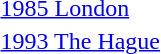<table>
<tr>
<td><a href='#'>1985 London</a></td>
<td></td>
<td></td>
<td></td>
</tr>
<tr>
<td><a href='#'>1993 The Hague</a></td>
<td></td>
<td></td>
<td></td>
</tr>
</table>
